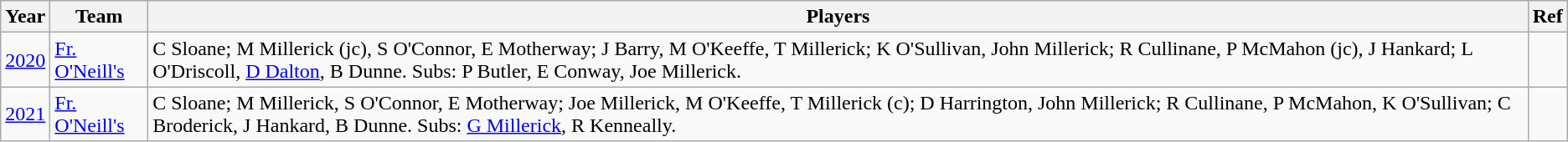<table class="wikitable plainrowheaders sortable">
<tr>
<th scope=col>Year</th>
<th scope=col>Team</th>
<th scope=col class="unsortable">Players</th>
<th scope=col class="unsortable">Ref</th>
</tr>
<tr>
<td align="center"><a href='#'>2020</a></td>
<td> <a href='#'>Fr. O'Neill's</a></td>
<td>C Sloane; M Millerick (jc), S O'Connor, E Motherway; J Barry, M O'Keeffe, T Millerick; K O'Sullivan, John Millerick; R Cullinane, P McMahon (jc), J Hankard; L O'Driscoll, <a href='#'>D Dalton</a>, B Dunne. Subs: P Butler, E Conway, Joe Millerick.</td>
<td></td>
</tr>
<tr>
<td align="center"><a href='#'>2021</a></td>
<td> <a href='#'>Fr. O'Neill's</a></td>
<td>C Sloane; M Millerick, S O'Connor, E Motherway; Joe Millerick, M O'Keeffe, T Millerick (c); D Harrington, John Millerick; R Cullinane, P McMahon, K O'Sullivan; C Broderick, J Hankard, B Dunne. Subs: <a href='#'>G Millerick</a>, R Kenneally.</td>
<td></td>
</tr>
</table>
